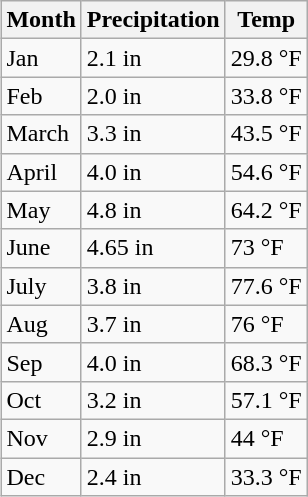<table class="wikitable" align=right>
<tr>
<th>Month</th>
<th>Precipitation</th>
<th>Temp</th>
</tr>
<tr>
<td>Jan</td>
<td>2.1 in</td>
<td>29.8 °F</td>
</tr>
<tr>
<td>Feb</td>
<td>2.0 in</td>
<td>33.8 °F</td>
</tr>
<tr>
<td>March</td>
<td>3.3 in</td>
<td>43.5 °F</td>
</tr>
<tr>
<td>April</td>
<td>4.0 in</td>
<td>54.6 °F</td>
</tr>
<tr>
<td>May</td>
<td>4.8 in</td>
<td>64.2 °F</td>
</tr>
<tr>
<td>June</td>
<td>4.65 in</td>
<td>73 °F</td>
</tr>
<tr>
<td>July</td>
<td>3.8 in</td>
<td>77.6 °F</td>
</tr>
<tr>
<td>Aug</td>
<td>3.7 in</td>
<td>76 °F</td>
</tr>
<tr>
<td>Sep</td>
<td>4.0 in</td>
<td>68.3 °F</td>
</tr>
<tr>
<td>Oct</td>
<td>3.2 in</td>
<td>57.1 °F</td>
</tr>
<tr>
<td>Nov</td>
<td>2.9 in</td>
<td>44 °F</td>
</tr>
<tr>
<td>Dec</td>
<td>2.4 in</td>
<td>33.3 °F</td>
</tr>
</table>
